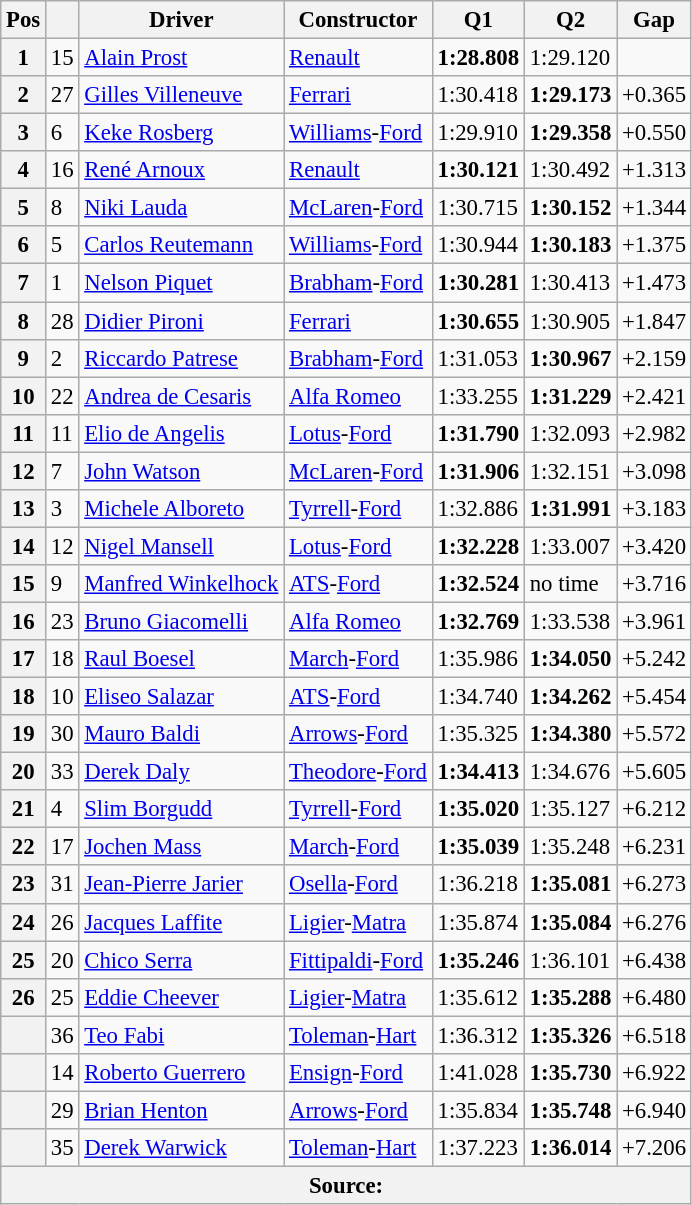<table class="wikitable sortable" style="font-size:95%;">
<tr>
<th>Pos</th>
<th text-align="center"></th>
<th>Driver</th>
<th>Constructor</th>
<th>Q1</th>
<th>Q2</th>
<th>Gap</th>
</tr>
<tr>
<th>1</th>
<td>15</td>
<td data-sort-value="pro"> <a href='#'>Alain Prost</a></td>
<td><a href='#'>Renault</a></td>
<td><strong>1:28.808</strong></td>
<td>1:29.120</td>
<td></td>
</tr>
<tr>
<th>2</th>
<td>27</td>
<td data-sort-value="vil"> <a href='#'>Gilles Villeneuve</a></td>
<td><a href='#'>Ferrari</a></td>
<td>1:30.418</td>
<td><strong>1:29.173</strong></td>
<td>+0.365</td>
</tr>
<tr>
<th>3</th>
<td>6</td>
<td data-sort-value="ros"> <a href='#'>Keke Rosberg</a></td>
<td><a href='#'>Williams</a>-<a href='#'>Ford</a></td>
<td>1:29.910</td>
<td><strong>1:29.358</strong></td>
<td>+0.550</td>
</tr>
<tr>
<th>4</th>
<td>16</td>
<td data-sort-value="arn"> <a href='#'>René Arnoux</a></td>
<td><a href='#'>Renault</a></td>
<td><strong>1:30.121</strong></td>
<td>1:30.492</td>
<td>+1.313</td>
</tr>
<tr>
<th>5</th>
<td>8</td>
<td data-sort-value="lau"> <a href='#'>Niki Lauda</a></td>
<td><a href='#'>McLaren</a>-<a href='#'>Ford</a></td>
<td>1:30.715</td>
<td><strong>1:30.152</strong></td>
<td>+1.344</td>
</tr>
<tr>
<th>6</th>
<td>5</td>
<td data-sort-value="reu"> <a href='#'>Carlos Reutemann</a></td>
<td><a href='#'>Williams</a>-<a href='#'>Ford</a></td>
<td>1:30.944</td>
<td><strong>1:30.183</strong></td>
<td>+1.375</td>
</tr>
<tr>
<th>7</th>
<td>1</td>
<td data-sort-value="piq"> <a href='#'>Nelson Piquet</a></td>
<td><a href='#'>Brabham</a>-<a href='#'>Ford</a></td>
<td><strong>1:30.281</strong></td>
<td>1:30.413</td>
<td>+1.473</td>
</tr>
<tr>
<th>8</th>
<td>28</td>
<td data-sort-value="pir"> <a href='#'>Didier Pironi</a></td>
<td><a href='#'>Ferrari</a></td>
<td><strong>1:30.655</strong></td>
<td>1:30.905</td>
<td>+1.847</td>
</tr>
<tr>
<th>9</th>
<td>2</td>
<td data-sort-value="pat"> <a href='#'>Riccardo Patrese</a></td>
<td><a href='#'>Brabham</a>-<a href='#'>Ford</a></td>
<td>1:31.053</td>
<td><strong>1:30.967</strong></td>
<td>+2.159</td>
</tr>
<tr>
<th>10</th>
<td>22</td>
<td data-sort-value="ces"> <a href='#'>Andrea de Cesaris</a></td>
<td><a href='#'>Alfa Romeo</a></td>
<td>1:33.255</td>
<td><strong>1:31.229</strong></td>
<td>+2.421</td>
</tr>
<tr>
<th>11</th>
<td>11</td>
<td data-sort-value="ang"> <a href='#'>Elio de Angelis</a></td>
<td><a href='#'>Lotus</a>-<a href='#'>Ford</a></td>
<td><strong>1:31.790</strong></td>
<td>1:32.093</td>
<td>+2.982</td>
</tr>
<tr>
<th>12</th>
<td>7</td>
<td data-sort-value="wat"> <a href='#'>John Watson</a></td>
<td><a href='#'>McLaren</a>-<a href='#'>Ford</a></td>
<td><strong>1:31.906</strong></td>
<td>1:32.151</td>
<td>+3.098</td>
</tr>
<tr>
<th>13</th>
<td>3</td>
<td data-sort-value="alb"> <a href='#'>Michele Alboreto</a></td>
<td><a href='#'>Tyrrell</a>-<a href='#'>Ford</a></td>
<td>1:32.886</td>
<td><strong>1:31.991</strong></td>
<td>+3.183</td>
</tr>
<tr>
<th>14</th>
<td>12</td>
<td data-sort-value="man"> <a href='#'>Nigel Mansell</a></td>
<td><a href='#'>Lotus</a>-<a href='#'>Ford</a></td>
<td><strong>1:32.228</strong></td>
<td>1:33.007</td>
<td>+3.420</td>
</tr>
<tr>
<th>15</th>
<td>9</td>
<td data-sort-value="win"> <a href='#'>Manfred Winkelhock</a></td>
<td><a href='#'>ATS</a>-<a href='#'>Ford</a></td>
<td><strong>1:32.524</strong></td>
<td>no time</td>
<td>+3.716</td>
</tr>
<tr>
<th>16</th>
<td>23</td>
<td data-sort-value="gia"> <a href='#'>Bruno Giacomelli</a></td>
<td><a href='#'>Alfa Romeo</a></td>
<td><strong>1:32.769</strong></td>
<td>1:33.538</td>
<td>+3.961</td>
</tr>
<tr>
<th>17</th>
<td>18</td>
<td data-sort-value="boe"> <a href='#'>Raul Boesel</a></td>
<td><a href='#'>March</a>-<a href='#'>Ford</a></td>
<td>1:35.986</td>
<td><strong>1:34.050</strong></td>
<td>+5.242</td>
</tr>
<tr>
<th>18</th>
<td>10</td>
<td data-sort-value="sal"> <a href='#'>Eliseo Salazar</a></td>
<td><a href='#'>ATS</a>-<a href='#'>Ford</a></td>
<td>1:34.740</td>
<td><strong>1:34.262</strong></td>
<td>+5.454</td>
</tr>
<tr>
<th>19</th>
<td>30</td>
<td data-sort-value="bal"> <a href='#'>Mauro Baldi</a></td>
<td><a href='#'>Arrows</a>-<a href='#'>Ford</a></td>
<td>1:35.325</td>
<td><strong>1:34.380</strong></td>
<td>+5.572</td>
</tr>
<tr>
<th>20</th>
<td>33</td>
<td data-sort-value="dal"> <a href='#'>Derek Daly</a></td>
<td><a href='#'>Theodore</a>-<a href='#'>Ford</a></td>
<td><strong>1:34.413</strong></td>
<td>1:34.676</td>
<td>+5.605</td>
</tr>
<tr>
<th>21</th>
<td>4</td>
<td data-sort-value="bor"> <a href='#'>Slim Borgudd</a></td>
<td><a href='#'>Tyrrell</a>-<a href='#'>Ford</a></td>
<td><strong>1:35.020</strong></td>
<td>1:35.127</td>
<td>+6.212</td>
</tr>
<tr>
<th>22</th>
<td>17</td>
<td data-sort-value="mas"> <a href='#'>Jochen Mass</a></td>
<td><a href='#'>March</a>-<a href='#'>Ford</a></td>
<td><strong>1:35.039</strong></td>
<td>1:35.248</td>
<td>+6.231</td>
</tr>
<tr>
<th>23</th>
<td>31</td>
<td data-sort-value="jar"> <a href='#'>Jean-Pierre Jarier</a></td>
<td><a href='#'>Osella</a>-<a href='#'>Ford</a></td>
<td>1:36.218</td>
<td><strong>1:35.081</strong></td>
<td>+6.273</td>
</tr>
<tr>
<th>24</th>
<td>26</td>
<td data-sort-value="laf"> <a href='#'>Jacques Laffite</a></td>
<td><a href='#'>Ligier</a>-<a href='#'>Matra</a></td>
<td>1:35.874</td>
<td><strong>1:35.084</strong></td>
<td>+6.276</td>
</tr>
<tr>
<th>25</th>
<td>20</td>
<td data-sort-value="ser"> <a href='#'>Chico Serra</a></td>
<td><a href='#'>Fittipaldi</a>-<a href='#'>Ford</a></td>
<td><strong>1:35.246</strong></td>
<td>1:36.101</td>
<td>+6.438</td>
</tr>
<tr>
<th>26</th>
<td>25</td>
<td data-sort-value="che"> <a href='#'>Eddie Cheever</a></td>
<td><a href='#'>Ligier</a>-<a href='#'>Matra</a></td>
<td>1:35.612</td>
<td><strong>1:35.288</strong></td>
<td>+6.480</td>
</tr>
<tr>
<th data-sort-value="27"></th>
<td>36</td>
<td data-sort-value="fab"> <a href='#'>Teo Fabi</a></td>
<td><a href='#'>Toleman</a>-<a href='#'>Hart</a></td>
<td>1:36.312</td>
<td><strong>1:35.326</strong></td>
<td>+6.518</td>
</tr>
<tr>
<th data-sort-value="28"></th>
<td>14</td>
<td data-sort-value="gue"> <a href='#'>Roberto Guerrero</a></td>
<td><a href='#'>Ensign</a>-<a href='#'>Ford</a></td>
<td>1:41.028</td>
<td><strong>1:35.730</strong></td>
<td>+6.922</td>
</tr>
<tr>
<th data-sort-value="29"></th>
<td>29</td>
<td data-sort-value="hen"> <a href='#'>Brian Henton</a></td>
<td><a href='#'>Arrows</a>-<a href='#'>Ford</a></td>
<td>1:35.834</td>
<td><strong>1:35.748</strong></td>
<td>+6.940</td>
</tr>
<tr>
<th data-sort-value="30"></th>
<td>35</td>
<td data-sort-value="war"> <a href='#'>Derek Warwick</a></td>
<td><a href='#'>Toleman</a>-<a href='#'>Hart</a></td>
<td>1:37.223</td>
<td><strong>1:36.014</strong></td>
<td>+7.206</td>
</tr>
<tr>
<th colspan="7">Source:</th>
</tr>
</table>
